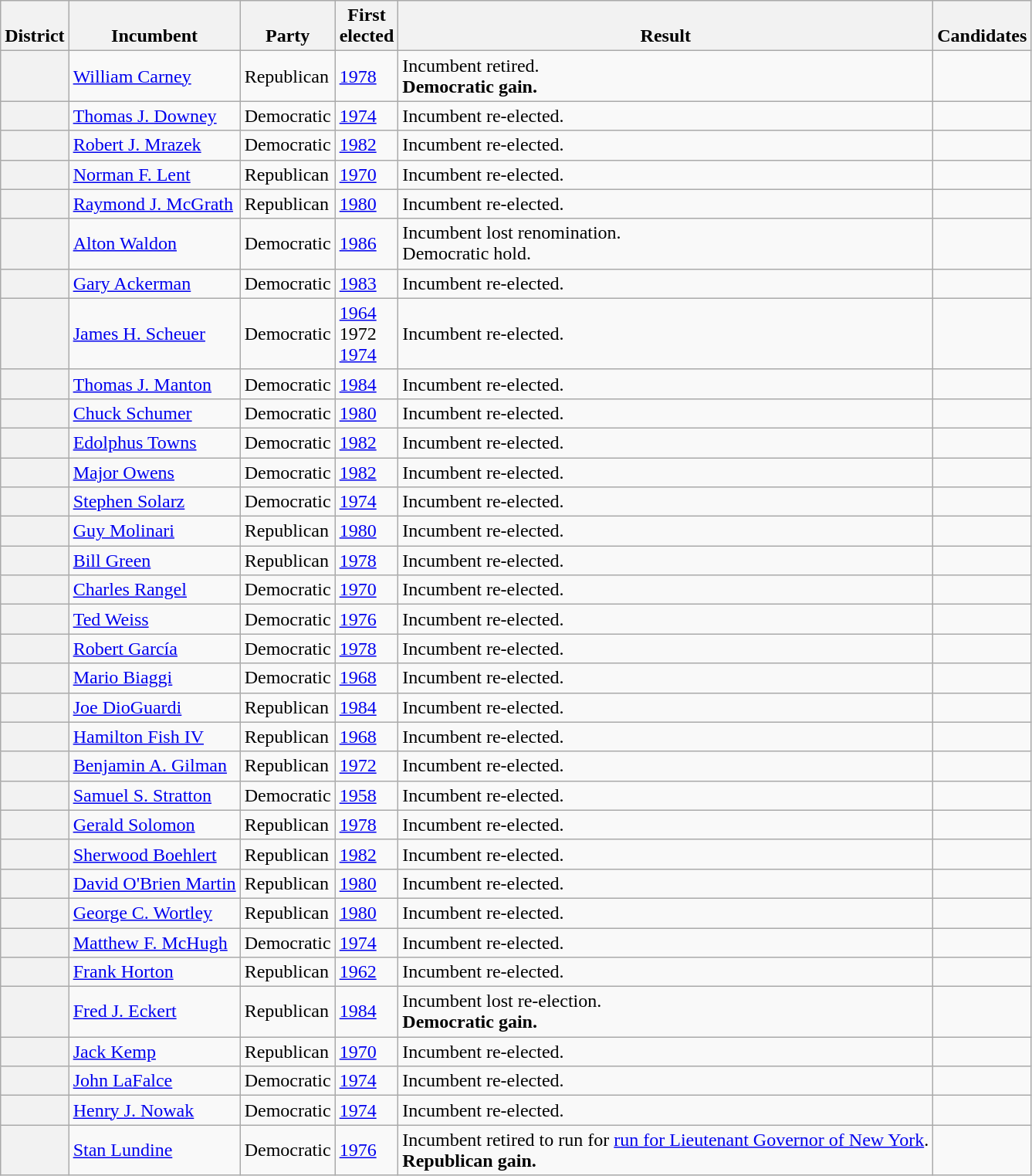<table class=wikitable>
<tr valign=bottom>
<th>District</th>
<th>Incumbent</th>
<th>Party</th>
<th>First<br>elected</th>
<th>Result</th>
<th>Candidates</th>
</tr>
<tr>
<th></th>
<td><a href='#'>William Carney</a></td>
<td>Republican</td>
<td><a href='#'>1978</a></td>
<td>Incumbent retired.<br><strong>Democratic gain.</strong></td>
<td nowrap></td>
</tr>
<tr>
<th></th>
<td><a href='#'>Thomas J. Downey</a></td>
<td>Democratic</td>
<td><a href='#'>1974</a></td>
<td>Incumbent re-elected.</td>
<td nowrap></td>
</tr>
<tr>
<th></th>
<td><a href='#'>Robert J. Mrazek</a></td>
<td>Democratic</td>
<td><a href='#'>1982</a></td>
<td>Incumbent re-elected.</td>
<td nowrap></td>
</tr>
<tr>
<th></th>
<td><a href='#'>Norman F. Lent</a></td>
<td>Republican</td>
<td><a href='#'>1970</a></td>
<td>Incumbent re-elected.</td>
<td nowrap></td>
</tr>
<tr>
<th></th>
<td><a href='#'>Raymond J. McGrath</a></td>
<td>Republican</td>
<td><a href='#'>1980</a></td>
<td>Incumbent re-elected.</td>
<td nowrap></td>
</tr>
<tr>
<th></th>
<td><a href='#'>Alton Waldon</a></td>
<td>Democratic</td>
<td><a href='#'>1986</a></td>
<td>Incumbent lost renomination.<br>Democratic hold.</td>
<td nowrap></td>
</tr>
<tr>
<th></th>
<td><a href='#'>Gary Ackerman</a></td>
<td>Democratic</td>
<td><a href='#'>1983 </a></td>
<td>Incumbent re-elected.</td>
<td nowrap></td>
</tr>
<tr>
<th></th>
<td><a href='#'>James H. Scheuer</a></td>
<td>Democratic</td>
<td><a href='#'>1964</a><br>1972 <br><a href='#'>1974</a></td>
<td>Incumbent re-elected.</td>
<td nowrap></td>
</tr>
<tr>
<th></th>
<td><a href='#'>Thomas J. Manton</a></td>
<td>Democratic</td>
<td><a href='#'>1984</a></td>
<td>Incumbent re-elected.</td>
<td nowrap></td>
</tr>
<tr>
<th></th>
<td><a href='#'>Chuck Schumer</a></td>
<td>Democratic</td>
<td><a href='#'>1980</a></td>
<td>Incumbent re-elected.</td>
<td nowrap></td>
</tr>
<tr>
<th></th>
<td><a href='#'>Edolphus Towns</a></td>
<td>Democratic</td>
<td><a href='#'>1982</a></td>
<td>Incumbent re-elected.</td>
<td nowrap></td>
</tr>
<tr>
<th></th>
<td><a href='#'>Major Owens</a></td>
<td>Democratic</td>
<td><a href='#'>1982</a></td>
<td>Incumbent re-elected.</td>
<td nowrap></td>
</tr>
<tr>
<th></th>
<td><a href='#'>Stephen Solarz</a></td>
<td>Democratic</td>
<td><a href='#'>1974</a></td>
<td>Incumbent re-elected.</td>
<td nowrap></td>
</tr>
<tr>
<th></th>
<td><a href='#'>Guy Molinari</a></td>
<td>Republican</td>
<td><a href='#'>1980</a></td>
<td>Incumbent re-elected.</td>
<td nowrap></td>
</tr>
<tr>
<th></th>
<td><a href='#'>Bill Green</a></td>
<td>Republican</td>
<td><a href='#'>1978</a></td>
<td>Incumbent re-elected.</td>
<td nowrap></td>
</tr>
<tr>
<th></th>
<td><a href='#'>Charles Rangel</a></td>
<td>Democratic</td>
<td><a href='#'>1970</a></td>
<td>Incumbent re-elected.</td>
<td nowrap></td>
</tr>
<tr>
<th></th>
<td><a href='#'>Ted Weiss</a></td>
<td>Democratic</td>
<td><a href='#'>1976</a></td>
<td>Incumbent re-elected.</td>
<td nowrap></td>
</tr>
<tr>
<th></th>
<td><a href='#'>Robert García</a></td>
<td>Democratic</td>
<td><a href='#'>1978</a></td>
<td>Incumbent re-elected.</td>
<td nowrap></td>
</tr>
<tr>
<th></th>
<td><a href='#'>Mario Biaggi</a></td>
<td>Democratic</td>
<td><a href='#'>1968</a></td>
<td>Incumbent re-elected.</td>
<td nowrap></td>
</tr>
<tr>
<th></th>
<td><a href='#'>Joe DioGuardi</a></td>
<td>Republican</td>
<td><a href='#'>1984</a></td>
<td>Incumbent re-elected.</td>
<td nowrap></td>
</tr>
<tr>
<th></th>
<td><a href='#'>Hamilton Fish IV</a></td>
<td>Republican</td>
<td><a href='#'>1968</a></td>
<td>Incumbent re-elected.</td>
<td nowrap></td>
</tr>
<tr>
<th></th>
<td><a href='#'>Benjamin A. Gilman</a></td>
<td>Republican</td>
<td><a href='#'>1972</a></td>
<td>Incumbent re-elected.</td>
<td nowrap></td>
</tr>
<tr>
<th></th>
<td><a href='#'>Samuel S. Stratton</a></td>
<td>Democratic</td>
<td><a href='#'>1958</a></td>
<td>Incumbent re-elected.</td>
<td nowrap></td>
</tr>
<tr>
<th></th>
<td><a href='#'>Gerald Solomon</a></td>
<td>Republican</td>
<td><a href='#'>1978</a></td>
<td>Incumbent re-elected.</td>
<td nowrap></td>
</tr>
<tr>
<th></th>
<td><a href='#'>Sherwood Boehlert</a></td>
<td>Republican</td>
<td><a href='#'>1982</a></td>
<td>Incumbent re-elected.</td>
<td nowrap></td>
</tr>
<tr>
<th></th>
<td><a href='#'>David O'Brien Martin</a></td>
<td>Republican</td>
<td><a href='#'>1980</a></td>
<td>Incumbent re-elected.</td>
<td nowrap></td>
</tr>
<tr>
<th></th>
<td><a href='#'>George C. Wortley</a></td>
<td>Republican</td>
<td><a href='#'>1980</a></td>
<td>Incumbent re-elected.</td>
<td nowrap></td>
</tr>
<tr>
<th></th>
<td><a href='#'>Matthew F. McHugh</a></td>
<td>Democratic</td>
<td><a href='#'>1974</a></td>
<td>Incumbent re-elected.</td>
<td nowrap></td>
</tr>
<tr>
<th></th>
<td><a href='#'>Frank Horton</a></td>
<td>Republican</td>
<td><a href='#'>1962</a></td>
<td>Incumbent re-elected.</td>
<td nowrap></td>
</tr>
<tr>
<th></th>
<td><a href='#'>Fred J. Eckert</a></td>
<td>Republican</td>
<td><a href='#'>1984</a></td>
<td>Incumbent lost re-election.<br><strong>Democratic gain.</strong></td>
<td nowrap></td>
</tr>
<tr>
<th></th>
<td><a href='#'>Jack Kemp</a></td>
<td>Republican</td>
<td><a href='#'>1970</a></td>
<td>Incumbent re-elected.</td>
<td nowrap></td>
</tr>
<tr>
<th></th>
<td><a href='#'>John LaFalce</a></td>
<td>Democratic</td>
<td><a href='#'>1974</a></td>
<td>Incumbent re-elected.</td>
<td nowrap></td>
</tr>
<tr>
<th></th>
<td><a href='#'>Henry J. Nowak</a></td>
<td>Democratic</td>
<td><a href='#'>1974</a></td>
<td>Incumbent re-elected.</td>
<td nowrap></td>
</tr>
<tr>
<th></th>
<td><a href='#'>Stan Lundine</a></td>
<td>Democratic</td>
<td><a href='#'>1976</a></td>
<td>Incumbent retired to run for <a href='#'>run for Lieutenant Governor of New York</a>.<br><strong>Republican gain.</strong></td>
<td nowrap></td>
</tr>
</table>
